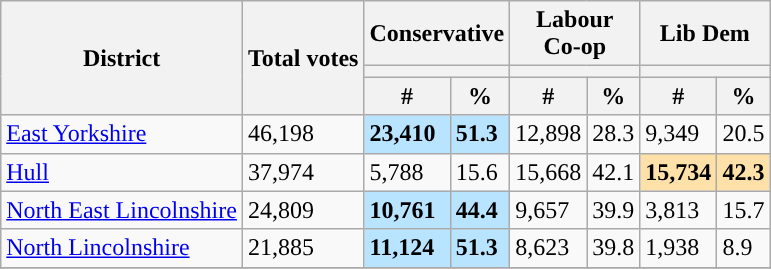<table class="wikitable sortable">
<tr>
<th rowspan=3>District</th>
<th rowspan=3>Total votes</th>
<th colspan="2">Conservative</th>
<th colspan="2">Labour<br>Co-op</th>
<th colspan="2">Lib Dem</th>
</tr>
<tr>
<th colspan="2" style="background:"></th>
<th colspan="2" style="background:"></th>
<th colspan="2" style="background:"></th>
</tr>
<tr>
<th>#</th>
<th>%</th>
<th>#</th>
<th>%</th>
<th>#</th>
<th>%</th>
</tr>
<tr>
<td><a href='#'>East Yorkshire</a></td>
<td>46,198</td>
<td style="background:#B9E4FF;"><strong>23,410</strong></td>
<td style="background:#B9E4FF;"><strong>51.3</strong></td>
<td>12,898</td>
<td>28.3</td>
<td>9,349</td>
<td>20.5</td>
</tr>
<tr>
<td><a href='#'>Hull</a></td>
<td>37,974</td>
<td>5,788</td>
<td>15.6</td>
<td>15,668</td>
<td>42.1</td>
<td style="background:#FEE1A8;"><strong>15,734</strong></td>
<td style="background:#FEE1A8;"><strong>42.3</strong></td>
</tr>
<tr>
<td><a href='#'>North East Lincolnshire</a></td>
<td>24,809</td>
<td style="background:#B9E4FF;"><strong>10,761</strong></td>
<td style="background:#B9E4FF;"><strong>44.4</strong></td>
<td>9,657</td>
<td>39.9</td>
<td>3,813</td>
<td>15.7</td>
</tr>
<tr>
<td><a href='#'>North Lincolnshire</a></td>
<td>21,885</td>
<td style="background:#B9E4FF;"><strong>11,124</strong></td>
<td style="background:#B9E4FF;"><strong>51.3</strong></td>
<td>8,623</td>
<td>39.8</td>
<td>1,938</td>
<td>8.9</td>
</tr>
<tr>
</tr>
</table>
